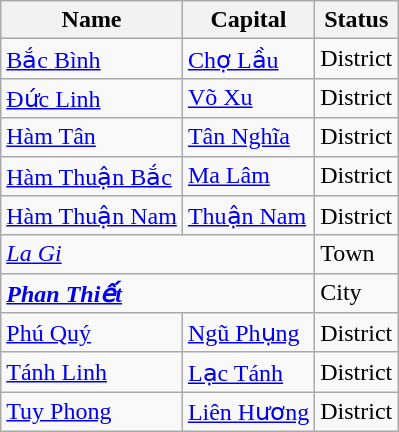<table class="wikitable sortable">
<tr>
<th>Name</th>
<th>Capital</th>
<th>Status</th>
</tr>
<tr>
<td><a href='#'>Bắc Bình</a></td>
<td><a href='#'>Chợ Lầu</a></td>
<td>District</td>
</tr>
<tr>
<td><a href='#'>Đức Linh</a></td>
<td><a href='#'>Võ Xu</a></td>
<td>District</td>
</tr>
<tr>
<td><a href='#'>Hàm Tân</a></td>
<td><a href='#'>Tân Nghĩa</a></td>
<td>District</td>
</tr>
<tr>
<td><a href='#'>Hàm Thuận Bắc</a></td>
<td><a href='#'>Ma Lâm</a></td>
<td>District</td>
</tr>
<tr>
<td><a href='#'>Hàm Thuận Nam</a></td>
<td><a href='#'>Thuận Nam</a></td>
<td>District</td>
</tr>
<tr>
<td colspan="2"><em><a href='#'>La Gi</a></em></td>
<td>Town</td>
</tr>
<tr>
<td colspan="2"><strong><em><a href='#'>Phan Thiết</a></em></strong></td>
<td>City</td>
</tr>
<tr>
<td><a href='#'>Phú Quý</a></td>
<td><a href='#'>Ngũ Phụng</a></td>
<td>District</td>
</tr>
<tr>
<td><a href='#'>Tánh Linh</a></td>
<td><a href='#'>Lạc Tánh</a></td>
<td>District</td>
</tr>
<tr>
<td><a href='#'>Tuy Phong</a></td>
<td><a href='#'>Liên Hương</a></td>
<td>District</td>
</tr>
</table>
